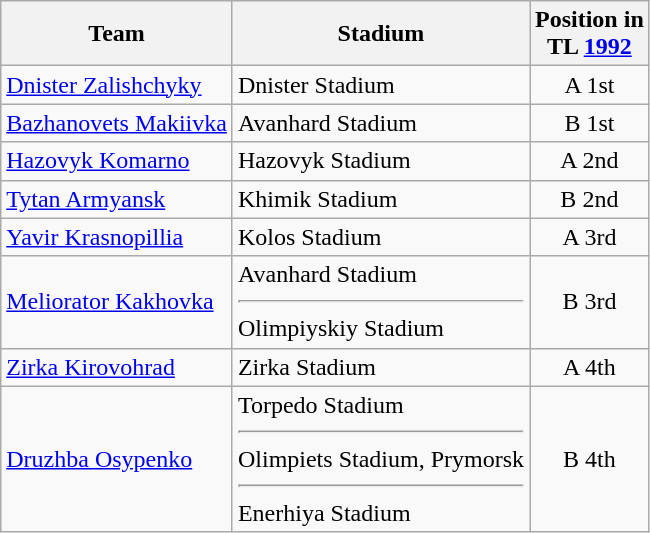<table class="wikitable sortable" style="text-align: left; float:left; margin-right:1em;">
<tr>
<th>Team</th>
<th>Stadium</th>
<th>Position in<br>TL <a href='#'>1992</a></th>
</tr>
<tr>
<td><a href='#'>Dnister Zalishchyky</a></td>
<td>Dnister Stadium</td>
<td align="center">A 1st</td>
</tr>
<tr>
<td><a href='#'>Bazhanovets Makiivka</a></td>
<td>Avanhard Stadium</td>
<td align="center">B 1st</td>
</tr>
<tr>
<td><a href='#'>Hazovyk Komarno</a></td>
<td>Hazovyk Stadium</td>
<td align="center">A 2nd</td>
</tr>
<tr>
<td><a href='#'>Tytan Armyansk</a></td>
<td>Khimik Stadium</td>
<td align="center">B 2nd</td>
</tr>
<tr>
<td><a href='#'>Yavir Krasnopillia</a></td>
<td>Kolos Stadium</td>
<td align="center">A 3rd</td>
</tr>
<tr>
<td><a href='#'>Meliorator Kakhovka</a></td>
<td>Avanhard Stadium<hr>Olimpiyskiy Stadium</td>
<td align="center">B 3rd</td>
</tr>
<tr>
<td><a href='#'>Zirka Kirovohrad</a></td>
<td>Zirka Stadium</td>
<td align="center">A 4th</td>
</tr>
<tr>
<td><a href='#'>Druzhba Osypenko</a></td>
<td>Torpedo Stadium<hr>Olimpiets Stadium, Prymorsk<hr>Enerhiya Stadium</td>
<td align="center">B 4th</td>
</tr>
</table>
